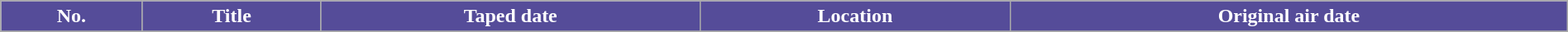<table class="wikitable plainrowheaders" style="width: 100%; margin-right: 0;">
<tr>
<th style="background: #554C99; color: #ffffff;">No.</th>
<th style="background: #554C99; color: #ffffff;">Title</th>
<th style="background: #554C99; color: #ffffff;">Taped date</th>
<th style="background: #554C99; color: #ffffff;">Location</th>
<th style="background: #554C99; color: #ffffff;">Original air date</th>
</tr>
<tr>
</tr>
</table>
